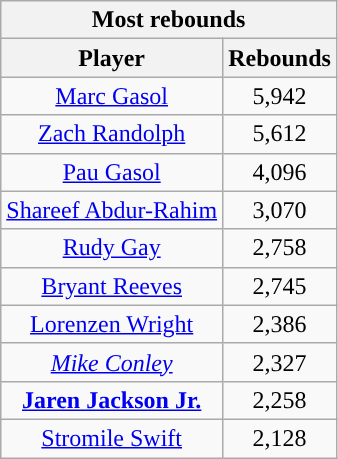<table class="wikitable sortable" style="text-align:center">
<tr>
<th colspan="2" style="text-align:center; ">Most rebounds</th>
</tr>
<tr>
<th style="text-align:center; ">Player</th>
<th style="text-align:center; ">Rebounds</th>
</tr>
<tr>
<td><a href='#'>Marc Gasol</a></td>
<td>5,942</td>
</tr>
<tr>
<td><a href='#'>Zach Randolph</a></td>
<td>5,612</td>
</tr>
<tr>
<td><a href='#'>Pau Gasol</a></td>
<td>4,096</td>
</tr>
<tr>
<td><a href='#'>Shareef Abdur-Rahim</a></td>
<td>3,070</td>
</tr>
<tr>
<td><a href='#'>Rudy Gay</a></td>
<td>2,758</td>
</tr>
<tr>
<td><a href='#'>Bryant Reeves</a></td>
<td>2,745</td>
</tr>
<tr>
<td><a href='#'>Lorenzen Wright</a></td>
<td>2,386</td>
</tr>
<tr>
<td><em><a href='#'>Mike Conley</a></em></td>
<td>2,327</td>
</tr>
<tr>
<td><strong><a href='#'>Jaren Jackson Jr.</a></strong></td>
<td>2,258</td>
</tr>
<tr>
<td><a href='#'>Stromile Swift</a></td>
<td>2,128</td>
</tr>
</table>
